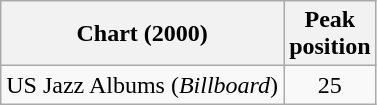<table class=wikitable>
<tr>
<th>Chart (2000)</th>
<th>Peak<br>position</th>
</tr>
<tr>
<td>US Jazz Albums (<em>Billboard</em>)</td>
<td align="center">25</td>
</tr>
</table>
